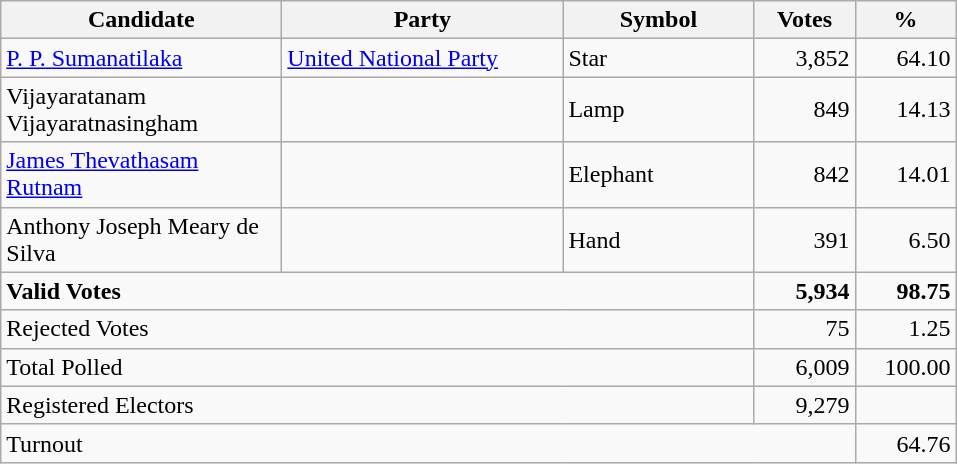<table class="wikitable" border="1" style="text-align:right;">
<tr>
<th align=left width="180">Candidate</th>
<th align=left width="180">Party</th>
<th align=left width="120">Symbol</th>
<th align=left width="60">Votes</th>
<th align=left width="60">%</th>
</tr>
<tr>
<td align=left><a href='#'>P. P. Sumanatilaka</a></td>
<td align=left><a href='#'>United National Party</a></td>
<td align=left>Star</td>
<td align=right>3,852</td>
<td align=right>64.10</td>
</tr>
<tr>
<td align=left>Vijayaratanam Vijayaratnasingham</td>
<td></td>
<td align=left>Lamp</td>
<td align=right>849</td>
<td align=right>14.13</td>
</tr>
<tr>
<td align=left><a href='#'>James Thevathasam Rutnam</a></td>
<td></td>
<td align=left>Elephant</td>
<td align=right>842</td>
<td align=right>14.01</td>
</tr>
<tr>
<td align=left>Anthony Joseph Meary de Silva</td>
<td></td>
<td align=left>Hand</td>
<td align=right>391</td>
<td align=right>6.50</td>
</tr>
<tr>
<td align=left colspan=3><strong>Valid Votes</strong></td>
<td align=right><strong>5,934</strong></td>
<td align=right><strong>98.75</strong></td>
</tr>
<tr>
<td align=left colspan=3>Rejected Votes</td>
<td align=right>75</td>
<td align=right>1.25</td>
</tr>
<tr>
<td align=left colspan=3>Total Polled</td>
<td align=right>6,009</td>
<td align=right>100.00</td>
</tr>
<tr>
<td align=left colspan=3>Registered Electors</td>
<td align=right>9,279</td>
<td></td>
</tr>
<tr>
<td align=left colspan=4>Turnout</td>
<td>64.76</td>
</tr>
</table>
